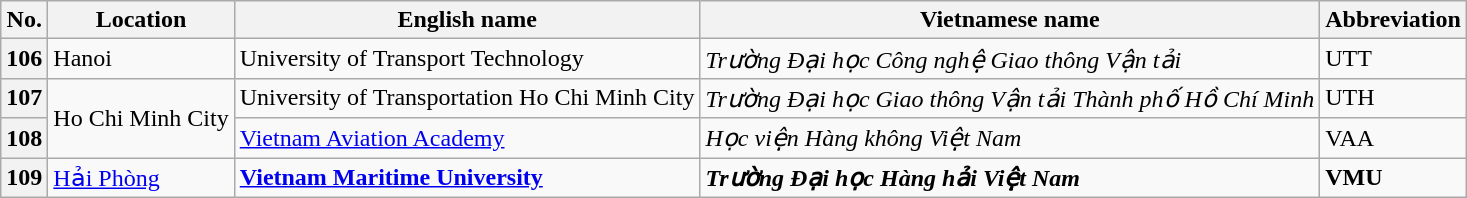<table class="wikitable">
<tr>
<th>No.</th>
<th>Location</th>
<th>English name</th>
<th>Vietnamese name</th>
<th>Abbreviation</th>
</tr>
<tr>
<th align="center">106</th>
<td>Hanoi</td>
<td>University of Transport Technology</td>
<td><em>Trường Đại học Công nghệ Giao thông Vận tải</em></td>
<td>UTT</td>
</tr>
<tr>
<th align="center">107</th>
<td rowspan="2">Ho Chi Minh City</td>
<td>University of Transportation Ho Chi Minh City</td>
<td><em>Trường Đại học Giao thông Vận tải Thành phố Hồ Chí Minh</em></td>
<td>UTH</td>
</tr>
<tr>
<th align="center">108</th>
<td><a href='#'>Vietnam Aviation Academy</a></td>
<td><em>Học viện Hàng không Việt Nam</em></td>
<td>VAA</td>
</tr>
<tr>
<th align="center">109</th>
<td><a href='#'>Hải Phòng</a></td>
<td><strong><a href='#'>Vietnam Maritime University</a></strong></td>
<td><strong><em>Trường Đại học Hàng hải Việt Nam</em></strong></td>
<td><strong>VMU</strong></td>
</tr>
</table>
